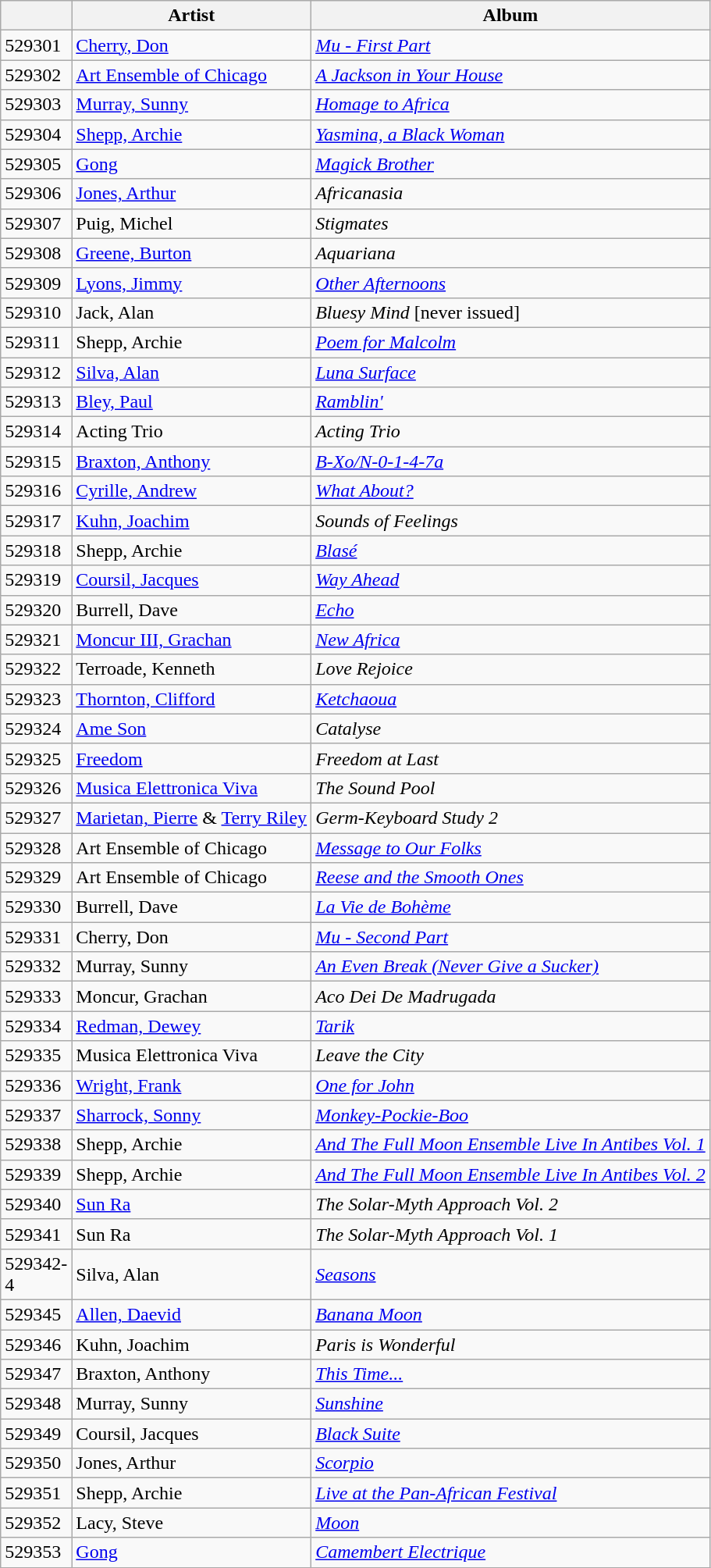<table class="wikitable sortable">
<tr>
<th width="20"></th>
<th>Artist</th>
<th>Album</th>
</tr>
<tr>
<td>529301</td>
<td><a href='#'>Cherry, Don</a></td>
<td><em><a href='#'>Mu - First Part</a></em></td>
</tr>
<tr>
<td>529302</td>
<td><a href='#'>Art Ensemble of Chicago</a></td>
<td><em><a href='#'>A Jackson in Your House</a></em></td>
</tr>
<tr>
<td>529303</td>
<td><a href='#'>Murray, Sunny</a></td>
<td><em><a href='#'>Homage to Africa</a></em></td>
</tr>
<tr>
<td>529304</td>
<td><a href='#'>Shepp, Archie</a></td>
<td><em><a href='#'>Yasmina, a Black Woman</a></em></td>
</tr>
<tr>
<td>529305</td>
<td><a href='#'>Gong</a></td>
<td><em><a href='#'>Magick Brother</a></em></td>
</tr>
<tr>
<td>529306</td>
<td><a href='#'>Jones, Arthur</a></td>
<td><em>Africanasia</em></td>
</tr>
<tr>
<td>529307</td>
<td>Puig, Michel</td>
<td><em>Stigmates</em></td>
</tr>
<tr>
<td>529308</td>
<td><a href='#'>Greene, Burton</a></td>
<td><em>Aquariana</em></td>
</tr>
<tr>
<td>529309</td>
<td><a href='#'>Lyons, Jimmy</a></td>
<td><em><a href='#'>Other Afternoons</a></em></td>
</tr>
<tr>
<td>529310</td>
<td>Jack, Alan</td>
<td><em>Bluesy Mind</em> [never issued]</td>
</tr>
<tr>
<td>529311</td>
<td>Shepp, Archie</td>
<td><em><a href='#'>Poem for Malcolm</a></em></td>
</tr>
<tr>
<td>529312</td>
<td><a href='#'>Silva, Alan</a></td>
<td><em><a href='#'>Luna Surface</a></em></td>
</tr>
<tr>
<td>529313</td>
<td><a href='#'>Bley, Paul</a></td>
<td><em><a href='#'>Ramblin'</a></em></td>
</tr>
<tr>
<td>529314</td>
<td>Acting Trio</td>
<td><em>Acting Trio</em></td>
</tr>
<tr>
<td>529315</td>
<td><a href='#'>Braxton, Anthony</a></td>
<td><em><a href='#'>B-Xo/N-0-1-4-7a</a></em></td>
</tr>
<tr>
<td>529316</td>
<td><a href='#'>Cyrille, Andrew</a></td>
<td><em><a href='#'>What About?</a></em></td>
</tr>
<tr>
<td>529317</td>
<td><a href='#'>Kuhn, Joachim</a></td>
<td><em>Sounds of Feelings</em></td>
</tr>
<tr>
<td>529318</td>
<td>Shepp, Archie</td>
<td><em><a href='#'>Blasé</a></em></td>
</tr>
<tr>
<td>529319</td>
<td><a href='#'>Coursil, Jacques</a></td>
<td><em><a href='#'>Way Ahead</a></em></td>
</tr>
<tr>
<td>529320</td>
<td>Burrell, Dave</td>
<td><em><a href='#'>Echo</a></em></td>
</tr>
<tr>
<td>529321</td>
<td><a href='#'>Moncur III, Grachan</a></td>
<td><em><a href='#'>New Africa</a></em></td>
</tr>
<tr>
<td>529322</td>
<td>Terroade, Kenneth</td>
<td><em>Love Rejoice</em></td>
</tr>
<tr>
<td>529323</td>
<td><a href='#'>Thornton, Clifford</a></td>
<td><em><a href='#'>Ketchaoua</a></em></td>
</tr>
<tr>
<td>529324</td>
<td><a href='#'>Ame Son</a></td>
<td><em>Catalyse</em></td>
</tr>
<tr>
<td>529325</td>
<td><a href='#'>Freedom</a></td>
<td><em>Freedom at Last</em></td>
</tr>
<tr>
<td>529326</td>
<td><a href='#'>Musica Elettronica Viva</a></td>
<td><em>The Sound Pool</em></td>
</tr>
<tr>
<td>529327</td>
<td><a href='#'>Marietan, Pierre</a> & <a href='#'>Terry Riley</a></td>
<td><em>Germ-Keyboard Study 2</em></td>
</tr>
<tr>
<td>529328</td>
<td>Art Ensemble of Chicago</td>
<td><em><a href='#'>Message to Our Folks</a></em></td>
</tr>
<tr>
<td>529329</td>
<td>Art Ensemble of Chicago</td>
<td><em><a href='#'>Reese and the Smooth Ones</a></em></td>
</tr>
<tr>
<td>529330</td>
<td>Burrell, Dave</td>
<td><em><a href='#'>La Vie de Bohème</a></em></td>
</tr>
<tr>
<td>529331</td>
<td>Cherry, Don</td>
<td><em><a href='#'>Mu - Second Part</a></em></td>
</tr>
<tr>
<td>529332</td>
<td>Murray, Sunny</td>
<td><em><a href='#'>An Even Break (Never Give a Sucker)</a></em></td>
</tr>
<tr>
<td>529333</td>
<td>Moncur, Grachan</td>
<td><em>Aco Dei De Madrugada</em></td>
</tr>
<tr>
<td>529334</td>
<td><a href='#'>Redman, Dewey</a></td>
<td><em><a href='#'>Tarik</a></em></td>
</tr>
<tr>
<td>529335</td>
<td>Musica Elettronica Viva</td>
<td><em>Leave the City</em></td>
</tr>
<tr>
<td>529336</td>
<td><a href='#'>Wright, Frank</a></td>
<td><em><a href='#'>One for John</a></em></td>
</tr>
<tr>
<td>529337</td>
<td><a href='#'>Sharrock, Sonny</a></td>
<td><em><a href='#'>Monkey-Pockie-Boo</a></em></td>
</tr>
<tr>
<td>529338</td>
<td>Shepp, Archie</td>
<td><em><a href='#'>And The Full Moon Ensemble Live In Antibes Vol. 1</a></em></td>
</tr>
<tr>
<td>529339</td>
<td>Shepp, Archie</td>
<td><em><a href='#'>And The Full Moon Ensemble Live In Antibes Vol. 2</a></em></td>
</tr>
<tr>
<td>529340</td>
<td><a href='#'>Sun Ra</a></td>
<td><em>The Solar-Myth Approach Vol. 2</em></td>
</tr>
<tr>
<td>529341</td>
<td>Sun Ra</td>
<td><em>The Solar-Myth Approach Vol. 1</em></td>
</tr>
<tr>
<td>529342-4</td>
<td>Silva, Alan</td>
<td><em><a href='#'>Seasons</a></em></td>
</tr>
<tr>
<td>529345</td>
<td><a href='#'>Allen, Daevid</a></td>
<td><em><a href='#'>Banana Moon</a></em></td>
</tr>
<tr>
<td>529346</td>
<td>Kuhn, Joachim</td>
<td><em>Paris is Wonderful</em></td>
</tr>
<tr>
<td>529347</td>
<td>Braxton, Anthony</td>
<td><em><a href='#'>This Time...</a></em></td>
</tr>
<tr>
<td>529348</td>
<td>Murray, Sunny</td>
<td><em><a href='#'>Sunshine</a></em></td>
</tr>
<tr>
<td>529349</td>
<td>Coursil, Jacques</td>
<td><em><a href='#'>Black Suite</a></em></td>
</tr>
<tr>
<td>529350</td>
<td>Jones, Arthur</td>
<td><em><a href='#'>Scorpio</a></em></td>
</tr>
<tr>
<td>529351</td>
<td>Shepp, Archie</td>
<td><em><a href='#'>Live at the Pan-African Festival</a></em></td>
</tr>
<tr>
<td>529352</td>
<td>Lacy, Steve</td>
<td><em><a href='#'>Moon</a></em></td>
</tr>
<tr>
<td>529353</td>
<td><a href='#'>Gong</a></td>
<td><em><a href='#'>Camembert Electrique</a></em></td>
</tr>
</table>
